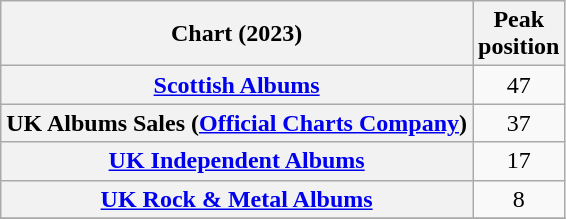<table class="wikitable sortable plainrowheaders" style="text-align:center">
<tr>
<th scope="col">Chart (2023)</th>
<th scope="col">Peak<br>position</th>
</tr>
<tr>
<th scope="row"><a href='#'>Scottish Albums</a></th>
<td>47</td>
</tr>
<tr>
<th scope="row">UK Albums Sales (<a href='#'>Official Charts Company</a>)</th>
<td>37</td>
</tr>
<tr>
<th scope="row"><a href='#'>UK Independent Albums</a></th>
<td>17</td>
</tr>
<tr>
<th scope="row"><a href='#'>UK Rock & Metal Albums</a></th>
<td>8</td>
</tr>
<tr>
</tr>
</table>
